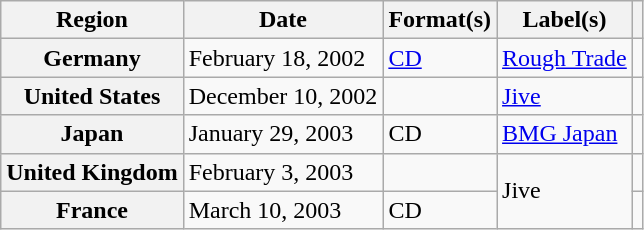<table class="wikitable plainrowheaders">
<tr>
<th scope="col">Region</th>
<th scope="col">Date</th>
<th scope="col">Format(s)</th>
<th scope="col">Label(s)</th>
<th scope="col"></th>
</tr>
<tr>
<th scope="row">Germany</th>
<td>February 18, 2002</td>
<td><a href='#'>CD</a></td>
<td><a href='#'>Rough Trade</a></td>
<td></td>
</tr>
<tr>
<th scope="row">United States</th>
<td>December 10, 2002</td>
<td></td>
<td><a href='#'>Jive</a></td>
<td></td>
</tr>
<tr>
<th scope="row">Japan</th>
<td>January 29, 2003</td>
<td>CD</td>
<td><a href='#'>BMG Japan</a></td>
<td></td>
</tr>
<tr>
<th scope="row">United Kingdom</th>
<td>February 3, 2003</td>
<td></td>
<td rowspan="2">Jive</td>
<td></td>
</tr>
<tr>
<th scope="row">France</th>
<td>March 10, 2003</td>
<td>CD</td>
<td></td>
</tr>
</table>
